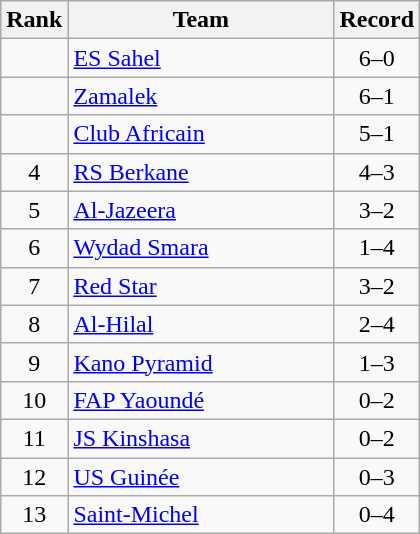<table class=wikitable style="text-align:center;">
<tr>
<th>Rank</th>
<th width=170>Team</th>
<th>Record</th>
</tr>
<tr>
<td></td>
<td align=left> <a href='#'>ES Sahel</a></td>
<td>6–0</td>
</tr>
<tr>
<td></td>
<td align=left> <a href='#'>Zamalek</a></td>
<td>6–1</td>
</tr>
<tr>
<td></td>
<td align=left> <a href='#'>Club Africain</a></td>
<td>5–1</td>
</tr>
<tr>
<td>4</td>
<td align=left> <a href='#'>RS Berkane</a></td>
<td>4–3</td>
</tr>
<tr>
<td>5</td>
<td align=left> <a href='#'>Al-Jazeera</a></td>
<td>3–2</td>
</tr>
<tr>
<td>6</td>
<td align=left> <a href='#'>Wydad Smara</a></td>
<td>1–4</td>
</tr>
<tr>
<td>7</td>
<td align=left> <a href='#'>Red Star</a></td>
<td>3–2</td>
</tr>
<tr>
<td>8</td>
<td align=left> <a href='#'>Al-Hilal</a></td>
<td>2–4</td>
</tr>
<tr>
<td>9</td>
<td align=left> <a href='#'>Kano Pyramid</a></td>
<td>1–3</td>
</tr>
<tr>
<td>10</td>
<td align=left> <a href='#'>FAP Yaoundé</a></td>
<td>0–2</td>
</tr>
<tr>
<td>11</td>
<td align=left> <a href='#'>JS Kinshasa</a></td>
<td>0–2</td>
</tr>
<tr>
<td>12</td>
<td align=left> <a href='#'>US Guinée</a></td>
<td>0–3</td>
</tr>
<tr>
<td>13</td>
<td align=left> <a href='#'>Saint-Michel</a></td>
<td>0–4</td>
</tr>
</table>
